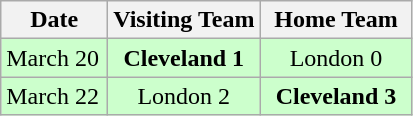<table class="wikitable">
<tr>
<th width="26%">Date</th>
<th width="37%">Visiting Team</th>
<th width="37%">Home Team</th>
</tr>
<tr align="center" bgcolor="#CCFFCC">
<td align="left">March 20</td>
<td><strong>Cleveland 1</strong></td>
<td>London 0</td>
</tr>
<tr align="center" bgcolor="#CCFFCC">
<td align="left">March 22</td>
<td>London 2</td>
<td><strong>Cleveland 3</strong></td>
</tr>
</table>
